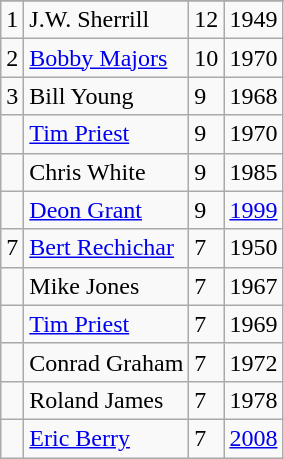<table class="wikitable">
<tr>
</tr>
<tr>
<td>1</td>
<td>J.W. Sherrill</td>
<td>12</td>
<td>1949</td>
</tr>
<tr>
<td>2</td>
<td><a href='#'>Bobby Majors</a></td>
<td>10</td>
<td>1970</td>
</tr>
<tr>
<td>3</td>
<td>Bill Young</td>
<td>9</td>
<td>1968</td>
</tr>
<tr>
<td></td>
<td><a href='#'>Tim Priest</a></td>
<td>9</td>
<td>1970</td>
</tr>
<tr>
<td></td>
<td>Chris White</td>
<td>9</td>
<td>1985</td>
</tr>
<tr>
<td></td>
<td><a href='#'>Deon Grant</a></td>
<td>9</td>
<td><a href='#'>1999</a></td>
</tr>
<tr>
<td>7</td>
<td><a href='#'>Bert Rechichar</a></td>
<td>7</td>
<td>1950</td>
</tr>
<tr>
<td></td>
<td>Mike Jones</td>
<td>7</td>
<td>1967</td>
</tr>
<tr>
<td></td>
<td><a href='#'>Tim Priest</a></td>
<td>7</td>
<td>1969</td>
</tr>
<tr>
<td></td>
<td>Conrad Graham</td>
<td>7</td>
<td>1972</td>
</tr>
<tr>
<td></td>
<td>Roland James</td>
<td>7</td>
<td>1978</td>
</tr>
<tr>
<td></td>
<td><a href='#'>Eric Berry</a></td>
<td>7</td>
<td><a href='#'>2008</a></td>
</tr>
</table>
